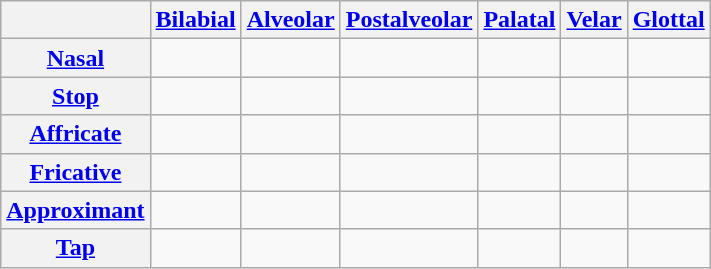<table class="wikitable" style="text-align: center;">
<tr>
<th></th>
<th><a href='#'>Bilabial</a></th>
<th><a href='#'>Alveolar</a></th>
<th><a href='#'>Postalveolar</a></th>
<th><a href='#'>Palatal</a></th>
<th><a href='#'>Velar</a></th>
<th><a href='#'>Glottal</a></th>
</tr>
<tr>
<th><a href='#'>Nasal</a></th>
<td></td>
<td></td>
<td></td>
<td></td>
<td></td>
<td></td>
</tr>
<tr>
<th><a href='#'>Stop</a></th>
<td></td>
<td></td>
<td></td>
<td></td>
<td></td>
<td></td>
</tr>
<tr>
<th><a href='#'>Affricate</a></th>
<td></td>
<td></td>
<td></td>
<td></td>
<td></td>
<td></td>
</tr>
<tr>
<th><a href='#'>Fricative</a></th>
<td></td>
<td></td>
<td></td>
<td></td>
<td></td>
<td></td>
</tr>
<tr>
<th><a href='#'>Approximant</a></th>
<td></td>
<td></td>
<td></td>
<td></td>
<td></td>
<td></td>
</tr>
<tr>
<th><a href='#'>Tap</a></th>
<td></td>
<td></td>
<td></td>
<td></td>
<td></td>
<td></td>
</tr>
</table>
